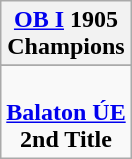<table class="wikitable" style="text-align: center; margin: 0 auto;">
<tr>
<th><a href='#'>OB I</a> 1905<br>Champions</th>
</tr>
<tr>
</tr>
<tr>
<td><br><strong><a href='#'>Balaton ÚE</a></strong><br><strong>2nd Title</strong></td>
</tr>
</table>
